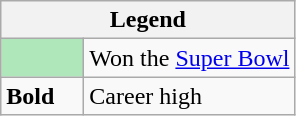<table class="wikitable">
<tr>
<th colspan="2">Legend</th>
</tr>
<tr>
<td style="background:#afe6ba; width:3em;"></td>
<td>Won the <a href='#'>Super Bowl</a></td>
</tr>
<tr>
<td><strong>Bold</strong></td>
<td>Career high</td>
</tr>
</table>
